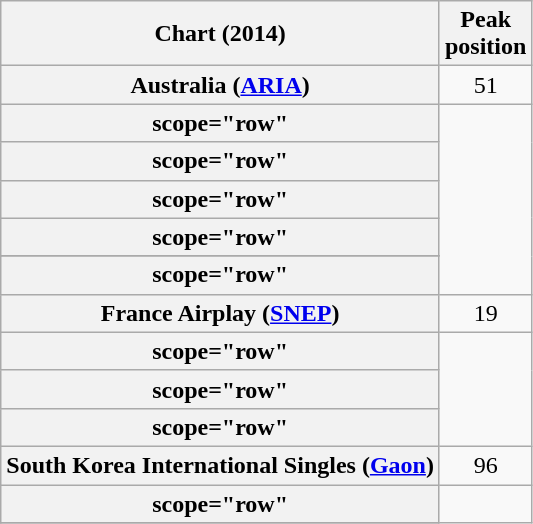<table class="wikitable sortable plainrowheaders">
<tr>
<th scope="col">Chart (2014)</th>
<th scope="col">Peak<br>position</th>
</tr>
<tr>
<th scope="row">Australia (<a href='#'>ARIA</a>)</th>
<td style="text-align:center;">51</td>
</tr>
<tr>
<th>scope="row" </th>
</tr>
<tr>
<th>scope="row" </th>
</tr>
<tr>
<th>scope="row" </th>
</tr>
<tr>
<th>scope="row" </th>
</tr>
<tr>
</tr>
<tr>
<th>scope="row" </th>
</tr>
<tr>
<th scope="row">France Airplay (<a href='#'>SNEP</a>)</th>
<td style="text-align:center;">19</td>
</tr>
<tr>
<th>scope="row" </th>
</tr>
<tr>
<th>scope="row" </th>
</tr>
<tr>
<th>scope="row" </th>
</tr>
<tr>
<th scope="row">South Korea International Singles (<a href='#'>Gaon</a>)</th>
<td style="text-align:center;">96</td>
</tr>
<tr>
<th>scope="row" </th>
</tr>
<tr>
</tr>
</table>
